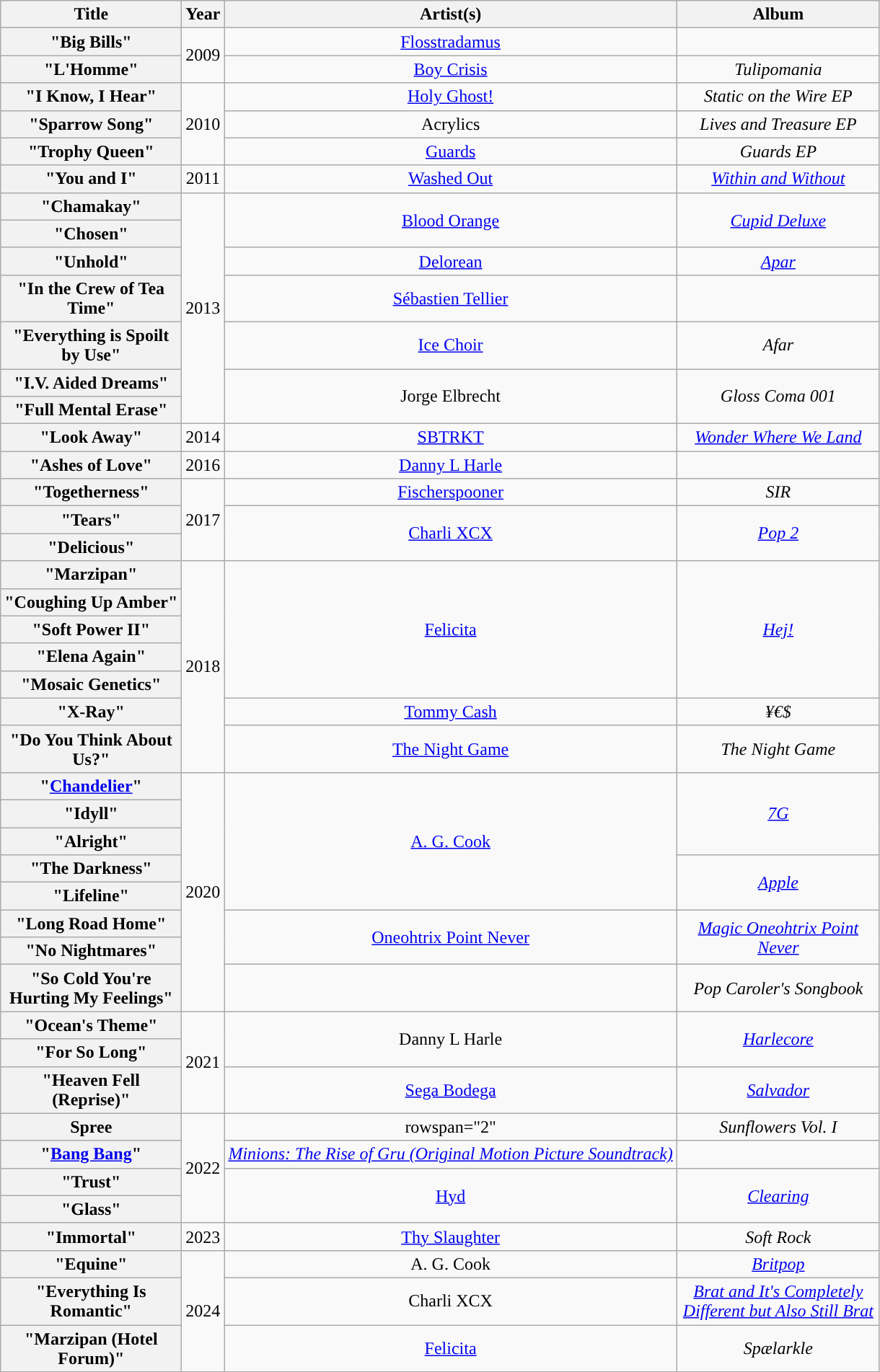<table class="wikitable plainrowheaders" style="text-align:center;">
<tr>
<th scope="col" style="width:160px;">Title</th>
<th scope="col">Year</th>
<th scope="col">Artist(s)</th>
<th scope="col" style="width:180px;">Album</th>
</tr>
<tr>
<th scope="row">"Big Bills"</th>
<td rowspan="2">2009</td>
<td><a href='#'>Flosstradamus</a></td>
<td></td>
</tr>
<tr>
<th scope="row">"L'Homme"</th>
<td><a href='#'>Boy Crisis</a></td>
<td><em>Tulipomania</em></td>
</tr>
<tr>
<th scope="row">"I Know, I Hear"<br></th>
<td rowspan="3">2010</td>
<td><a href='#'>Holy Ghost!</a></td>
<td><em>Static on the Wire EP</em></td>
</tr>
<tr>
<th scope="row">"Sparrow Song"</th>
<td>Acrylics</td>
<td><em>Lives and Treasure EP</em></td>
</tr>
<tr>
<th scope="row">"Trophy Queen"</th>
<td><a href='#'>Guards</a></td>
<td><em>Guards EP</em></td>
</tr>
<tr>
<th scope="row">"You and I"</th>
<td>2011</td>
<td><a href='#'>Washed Out</a></td>
<td><em><a href='#'>Within and Without</a></em></td>
</tr>
<tr>
<th scope="row">"Chamakay"</th>
<td rowspan="7">2013</td>
<td rowspan="2"><a href='#'>Blood Orange</a></td>
<td rowspan="2"><em><a href='#'>Cupid Deluxe</a></em></td>
</tr>
<tr>
<th scope="row">"Chosen"</th>
</tr>
<tr>
<th scope="row">"Unhold"</th>
<td><a href='#'>Delorean</a></td>
<td><em><a href='#'>Apar</a></em></td>
</tr>
<tr>
<th scope="row">"In the Crew of Tea Time"</th>
<td><a href='#'>Sébastien Tellier</a></td>
<td></td>
</tr>
<tr>
<th scope="row">"Everything is Spoilt by Use"</th>
<td><a href='#'>Ice Choir</a></td>
<td><em>Afar</em></td>
</tr>
<tr>
<th scope="row">"I.V. Aided Dreams"</th>
<td rowspan="2">Jorge Elbrecht</td>
<td rowspan="2"><em>Gloss Coma 001</em></td>
</tr>
<tr>
<th scope="row">"Full Mental Erase"</th>
</tr>
<tr>
<th scope="row">"Look Away"</th>
<td>2014</td>
<td><a href='#'>SBTRKT</a></td>
<td><em><a href='#'>Wonder Where We Land</a></em></td>
</tr>
<tr>
<th scope="row">"Ashes of Love"</th>
<td>2016</td>
<td><a href='#'>Danny L Harle</a></td>
<td></td>
</tr>
<tr>
<th scope="row">"Togetherness"</th>
<td rowspan="3">2017</td>
<td><a href='#'>Fischerspooner</a></td>
<td><em>SIR</em></td>
</tr>
<tr>
<th scope="row">"Tears"</th>
<td rowspan="2"><a href='#'>Charli XCX</a></td>
<td rowspan="2"><em><a href='#'>Pop 2</a></em></td>
</tr>
<tr>
<th scope="row">"Delicious"</th>
</tr>
<tr>
<th scope="row">"Marzipan"</th>
<td rowspan="7">2018</td>
<td rowspan="5"><a href='#'>Felicita</a></td>
<td rowspan="5"><em><a href='#'>Hej!</a></em></td>
</tr>
<tr>
<th scope="row">"Coughing Up Amber"</th>
</tr>
<tr>
<th scope="row">"Soft Power II"</th>
</tr>
<tr>
<th scope="row">"Elena Again"</th>
</tr>
<tr>
<th scope="row">"Mosaic Genetics"</th>
</tr>
<tr>
<th scope="row">"X-Ray"</th>
<td><a href='#'>Tommy Cash</a></td>
<td><em>¥€$</em></td>
</tr>
<tr>
<th scope="row">"Do You Think About Us?"</th>
<td><a href='#'>The Night Game</a></td>
<td><em>The Night Game</em></td>
</tr>
<tr>
<th scope="row">"<a href='#'>Chandelier</a>"</th>
<td rowspan="8">2020</td>
<td rowspan="5"><a href='#'>A. G. Cook</a></td>
<td rowspan="3"><em><a href='#'>7G</a></em></td>
</tr>
<tr>
<th scope="row">"Idyll"</th>
</tr>
<tr>
<th scope="row">"Alright"</th>
</tr>
<tr>
<th scope="row">"The Darkness"</th>
<td rowspan="2"><em><a href='#'>Apple</a></em></td>
</tr>
<tr>
<th scope="row">"Lifeline"</th>
</tr>
<tr>
<th scope="row">"Long Road Home"</th>
<td rowspan="2"><a href='#'>Oneohtrix Point Never</a></td>
<td rowspan="2"><em><a href='#'>Magic Oneohtrix Point Never</a></em></td>
</tr>
<tr>
<th scope="row">"No Nightmares"</th>
</tr>
<tr>
<th scope="row">"So Cold You're Hurting My Feelings"</th>
<td></td>
<td><em>Pop Caroler's Songbook</em></td>
</tr>
<tr>
<th scope="row">"Ocean's Theme"</th>
<td rowspan="3">2021</td>
<td rowspan="2">Danny L Harle</td>
<td rowspan="2"><em><a href='#'>Harlecore</a></em></td>
</tr>
<tr>
<th scope="row">"For So Long"</th>
</tr>
<tr>
<th scope="row">"Heaven Fell (Reprise)"</th>
<td><a href='#'>Sega Bodega</a></td>
<td><em><a href='#'>Salvador</a></em></td>
</tr>
<tr>
<th scope="row">Spree<br></th>
<td rowspan="4">2022</td>
<td>rowspan="2" </td>
<td><em>Sunflowers Vol. I</em></td>
</tr>
<tr>
<th scope="row">"<a href='#'>Bang Bang</a>"</th>
<td><em><a href='#'>Minions: The Rise of Gru (Original Motion Picture Soundtrack)</a></em></td>
</tr>
<tr>
<th scope="row">"Trust"</th>
<td rowspan="2"><a href='#'>Hyd</a></td>
<td rowspan="2"><em><a href='#'>Clearing</a></em></td>
</tr>
<tr>
<th scope="row">"Glass"</th>
</tr>
<tr>
<th scope="row">"Immortal"</th>
<td>2023</td>
<td><a href='#'>Thy Slaughter</a></td>
<td><em>Soft Rock</em></td>
</tr>
<tr>
<th scope="row">"Equine"</th>
<td rowspan="3">2024</td>
<td>A. G. Cook</td>
<td><em><a href='#'>Britpop</a></em></td>
</tr>
<tr>
<th scope="row">"Everything Is Romantic"</th>
<td>Charli XCX</td>
<td><em><a href='#'>Brat and It's Completely Different but Also Still Brat</a></em></td>
</tr>
<tr>
<th scope="row">"Marzipan (Hotel Forum)"</th>
<td><a href='#'>Felicita</a></td>
<td><em>Spælarkle</em></td>
</tr>
</table>
